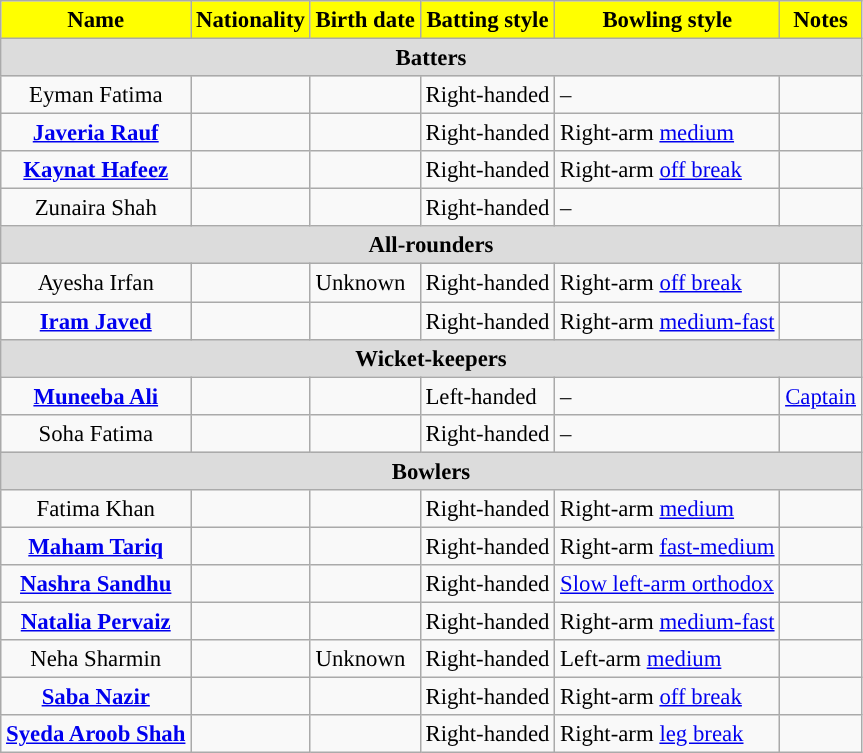<table class="wikitable" style="font-size:95%;">
<tr>
<th style="background:#FF0; color:black; text-align:centre;">Name</th>
<th style="background:#FF0; color:black; text-align:centre;">Nationality</th>
<th style="background:#FF0; color:black; text-align:centre;">Birth date</th>
<th style="background:#FF0; color:black; text-align:centre;">Batting style</th>
<th style="background:#FF0; color:black; text-align:centre;">Bowling style</th>
<th style="background:#FF0; color:black; text-align:centre;">Notes</th>
</tr>
<tr>
<th colspan="6" style="background:#dcdcdc" text-align:centre;">Batters</th>
</tr>
<tr>
<td style="text-align:center">Eyman Fatima</td>
<td></td>
<td></td>
<td>Right-handed</td>
<td>–</td>
<td></td>
</tr>
<tr>
<td style="text-align:center"><strong><a href='#'>Javeria Rauf</a></strong></td>
<td></td>
<td></td>
<td>Right-handed</td>
<td>Right-arm <a href='#'>medium</a></td>
<td></td>
</tr>
<tr>
<td style="text-align:center"><strong><a href='#'>Kaynat Hafeez</a></strong></td>
<td></td>
<td></td>
<td>Right-handed</td>
<td>Right-arm <a href='#'>off break</a></td>
<td></td>
</tr>
<tr>
<td style="text-align:center">Zunaira Shah</td>
<td></td>
<td></td>
<td>Right-handed</td>
<td>–</td>
<td></td>
</tr>
<tr>
<th colspan="6" style="background:#dcdcdc" text-align:centre;">All-rounders</th>
</tr>
<tr>
<td style="text-align:center">Ayesha Irfan</td>
<td></td>
<td>Unknown</td>
<td>Right-handed</td>
<td>Right-arm <a href='#'>off break</a></td>
<td></td>
</tr>
<tr>
<td style="text-align:center"><strong><a href='#'>Iram Javed</a></strong></td>
<td></td>
<td></td>
<td>Right-handed</td>
<td>Right-arm <a href='#'>medium-fast</a></td>
<td></td>
</tr>
<tr>
<th colspan="6" style="background:#dcdcdc" text-align:centre;">Wicket-keepers</th>
</tr>
<tr>
<td style="text-align:center"><strong><a href='#'>Muneeba Ali</a></strong></td>
<td></td>
<td></td>
<td>Left-handed</td>
<td>–</td>
<td><a href='#'>Captain</a></td>
</tr>
<tr>
<td style="text-align:center">Soha Fatima</td>
<td></td>
<td></td>
<td>Right-handed</td>
<td>–</td>
<td></td>
</tr>
<tr>
<th colspan="6" style="background:#dcdcdc" text-align:centre;">Bowlers</th>
</tr>
<tr>
<td style="text-align:center">Fatima Khan</td>
<td></td>
<td></td>
<td>Right-handed</td>
<td>Right-arm <a href='#'>medium</a></td>
<td></td>
</tr>
<tr>
<td style="text-align:center"><strong><a href='#'>Maham Tariq</a></strong></td>
<td></td>
<td></td>
<td>Right-handed</td>
<td>Right-arm <a href='#'>fast-medium</a></td>
<td></td>
</tr>
<tr>
<td style="text-align:center"><strong><a href='#'>Nashra Sandhu</a></strong></td>
<td></td>
<td></td>
<td>Right-handed</td>
<td><a href='#'>Slow left-arm orthodox</a></td>
<td></td>
</tr>
<tr>
<td style="text-align:center"><strong><a href='#'>Natalia Pervaiz</a></strong></td>
<td></td>
<td></td>
<td>Right-handed</td>
<td>Right-arm <a href='#'>medium-fast</a></td>
<td></td>
</tr>
<tr>
<td style="text-align:center">Neha Sharmin</td>
<td></td>
<td>Unknown</td>
<td>Right-handed</td>
<td>Left-arm <a href='#'>medium</a></td>
<td></td>
</tr>
<tr>
<td style="text-align:center"><strong><a href='#'>Saba Nazir</a></strong></td>
<td></td>
<td></td>
<td>Right-handed</td>
<td>Right-arm <a href='#'>off break</a></td>
<td></td>
</tr>
<tr>
<td style="text-align:center"><strong><a href='#'>Syeda Aroob Shah</a></strong></td>
<td></td>
<td></td>
<td>Right-handed</td>
<td>Right-arm <a href='#'>leg break</a></td>
<td></td>
</tr>
</table>
